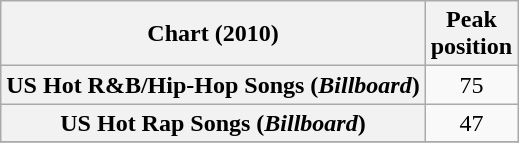<table class="wikitable sortable plainrowheaders" style="text-align:center;">
<tr>
<th scope="col">Chart (2010)</th>
<th scope="col">Peak<br>position</th>
</tr>
<tr>
<th scope="row">US Hot R&B/Hip-Hop Songs (<em>Billboard</em>)</th>
<td style="text-align:center;">75</td>
</tr>
<tr>
<th scope="row">US Hot Rap Songs (<em>Billboard</em>)</th>
<td style="text-align:center;">47</td>
</tr>
<tr>
</tr>
</table>
